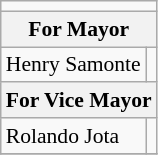<table class=wikitable style="font-size:90%">
<tr>
<td colspan=4 bgcolor=></td>
</tr>
<tr>
<th colspan=3>For Mayor</th>
</tr>
<tr>
<td>Henry Samonte</td>
<td></td>
</tr>
<tr>
<th colspan=3>For Vice Mayor</th>
</tr>
<tr>
<td>Rolando Jota</td>
<td></td>
</tr>
<tr>
</tr>
</table>
